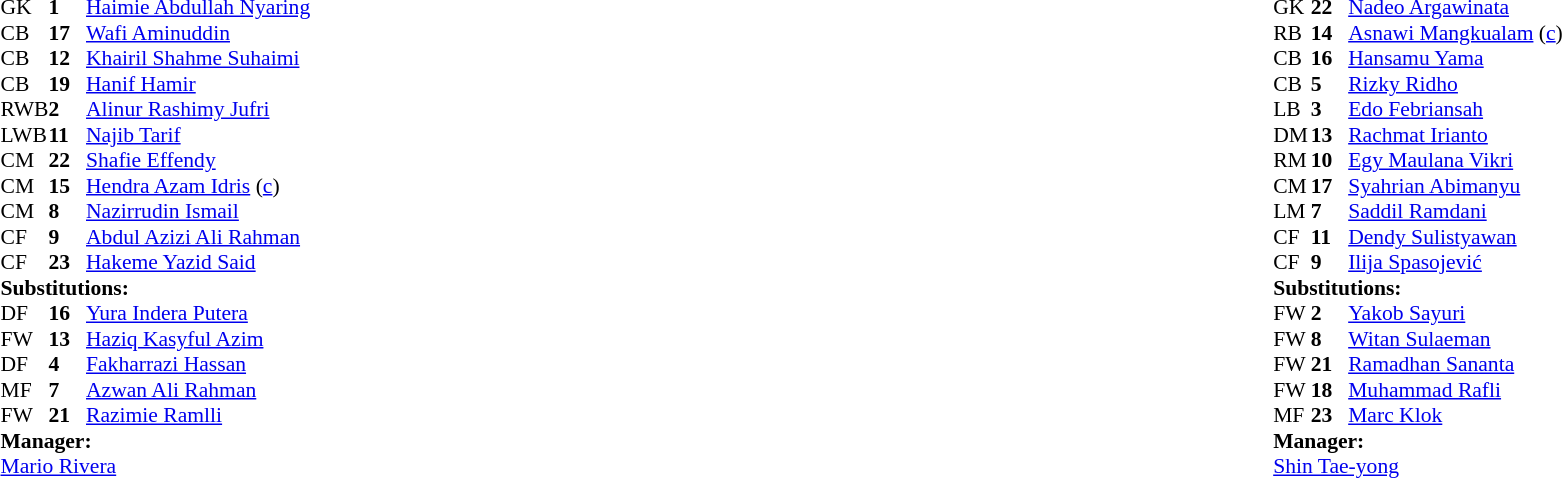<table width="100%">
<tr>
<td valign="top" width="40%"><br><table style="font-size:90%" cellspacing="0" cellpadding="0">
<tr>
<th width=25></th>
<th width=25></th>
</tr>
<tr>
<td>GK</td>
<td><strong>1</strong></td>
<td><a href='#'>Haimie Abdullah Nyaring</a></td>
</tr>
<tr>
<td>CB</td>
<td><strong>17</strong></td>
<td><a href='#'>Wafi Aminuddin</a></td>
</tr>
<tr>
<td>CB</td>
<td><strong>12</strong></td>
<td><a href='#'>Khairil Shahme Suhaimi</a></td>
</tr>
<tr>
<td>CB</td>
<td><strong>19</strong></td>
<td><a href='#'>Hanif Hamir</a></td>
<td></td>
<td></td>
</tr>
<tr>
<td>RWB</td>
<td><strong>2</strong></td>
<td><a href='#'>Alinur Rashimy Jufri</a></td>
<td></td>
</tr>
<tr>
<td>LWB</td>
<td><strong>11</strong></td>
<td><a href='#'>Najib Tarif</a></td>
</tr>
<tr>
<td>CM</td>
<td><strong>22</strong></td>
<td><a href='#'>Shafie Effendy</a></td>
<td></td>
<td></td>
</tr>
<tr>
<td>CM</td>
<td><strong>15</strong></td>
<td><a href='#'>Hendra Azam Idris</a> (<a href='#'>c</a>)</td>
<td></td>
<td></td>
</tr>
<tr>
<td>CM</td>
<td><strong>8</strong></td>
<td><a href='#'>Nazirrudin Ismail</a></td>
<td></td>
<td></td>
</tr>
<tr>
<td>CF</td>
<td><strong>9</strong></td>
<td><a href='#'>Abdul Azizi Ali Rahman</a></td>
<td></td>
<td></td>
</tr>
<tr>
<td>CF</td>
<td><strong>23</strong></td>
<td><a href='#'>Hakeme Yazid Said</a></td>
</tr>
<tr>
<td colspan=3><strong>Substitutions:</strong></td>
</tr>
<tr>
<td>DF</td>
<td><strong>16</strong></td>
<td><a href='#'>Yura Indera Putera</a></td>
<td></td>
<td></td>
</tr>
<tr>
<td>FW</td>
<td><strong>13</strong></td>
<td><a href='#'>Haziq Kasyful Azim</a></td>
<td></td>
<td></td>
</tr>
<tr>
<td>DF</td>
<td><strong>4</strong></td>
<td><a href='#'>Fakharrazi Hassan</a></td>
<td></td>
<td></td>
</tr>
<tr>
<td>MF</td>
<td><strong>7</strong></td>
<td><a href='#'>Azwan Ali Rahman</a></td>
<td></td>
<td></td>
</tr>
<tr>
<td>FW</td>
<td><strong>21</strong></td>
<td><a href='#'>Razimie Ramlli</a></td>
<td></td>
<td></td>
</tr>
<tr>
<td colspan=3><strong>Manager:</strong></td>
</tr>
<tr>
<td colspan=3> <a href='#'>Mario Rivera</a></td>
</tr>
</table>
</td>
<td valign="top"></td>
<td valign="top" width="50%"><br><table style="font-size:90%; margin:auto" cellspacing="0" cellpadding="0">
<tr>
<th width=25></th>
<th width=25></th>
</tr>
<tr>
<td>GK</td>
<td><strong>22</strong></td>
<td><a href='#'>Nadeo Argawinata</a></td>
</tr>
<tr>
<td>RB</td>
<td><strong>14</strong></td>
<td><a href='#'>Asnawi Mangkualam</a> (<a href='#'>c</a>)</td>
<td></td>
<td></td>
</tr>
<tr>
<td>CB</td>
<td><strong>16</strong></td>
<td><a href='#'>Hansamu Yama</a></td>
</tr>
<tr>
<td>CB</td>
<td><strong>5</strong></td>
<td><a href='#'>Rizky Ridho</a></td>
<td></td>
<td></td>
</tr>
<tr>
<td>LB</td>
<td><strong>3</strong></td>
<td><a href='#'>Edo Febriansah</a></td>
</tr>
<tr>
<td>DM</td>
<td><strong>13</strong></td>
<td><a href='#'>Rachmat Irianto</a></td>
</tr>
<tr>
<td>RM</td>
<td><strong>10</strong></td>
<td><a href='#'>Egy Maulana Vikri</a></td>
<td></td>
<td></td>
</tr>
<tr>
<td>CM</td>
<td><strong>17</strong></td>
<td><a href='#'>Syahrian Abimanyu</a></td>
</tr>
<tr>
<td>LM</td>
<td><strong>7</strong></td>
<td><a href='#'>Saddil Ramdani</a></td>
</tr>
<tr>
<td>CF</td>
<td><strong>11</strong></td>
<td><a href='#'>Dendy Sulistyawan</a></td>
<td></td>
<td></td>
</tr>
<tr>
<td>CF</td>
<td><strong>9</strong></td>
<td><a href='#'>Ilija Spasojević</a></td>
<td></td>
<td></td>
</tr>
<tr>
<td colspan=3><strong>Substitutions:</strong></td>
</tr>
<tr>
<td>FW</td>
<td><strong>2</strong></td>
<td><a href='#'>Yakob Sayuri</a></td>
<td></td>
<td></td>
</tr>
<tr>
<td>FW</td>
<td><strong>8</strong></td>
<td><a href='#'>Witan Sulaeman</a></td>
<td></td>
<td></td>
</tr>
<tr>
<td>FW</td>
<td><strong>21</strong></td>
<td><a href='#'>Ramadhan Sananta</a></td>
<td></td>
<td></td>
</tr>
<tr>
<td>FW</td>
<td><strong>18</strong></td>
<td><a href='#'>Muhammad Rafli</a></td>
<td></td>
<td></td>
</tr>
<tr>
<td>MF</td>
<td><strong>23</strong></td>
<td><a href='#'>Marc Klok</a></td>
<td></td>
<td></td>
</tr>
<tr>
<td colspan=3><strong>Manager:</strong></td>
</tr>
<tr>
<td colspan=3> <a href='#'>Shin Tae-yong</a></td>
</tr>
</table>
</td>
</tr>
</table>
